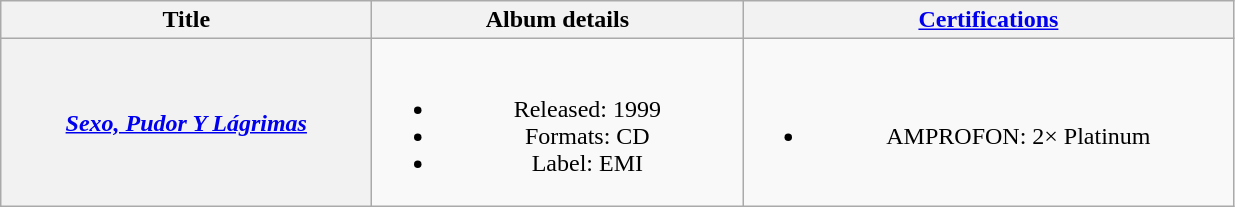<table class="wikitable plainrowheaders" style="text-align:center;">
<tr>
<th scope="col" style="width:15em;">Title</th>
<th scope="col" style="width:15em;">Album details</th>
<th scope="col" style="width:20em;"><a href='#'>Certifications</a></th>
</tr>
<tr>
<th scope="row"><em><a href='#'>Sexo, Pudor Y Lágrimas</a></em></th>
<td><br><ul><li>Released: 1999</li><li>Formats: CD</li><li>Label: EMI</li></ul></td>
<td><br><ul><li>AMPROFON: 2× Platinum</li></ul></td>
</tr>
</table>
